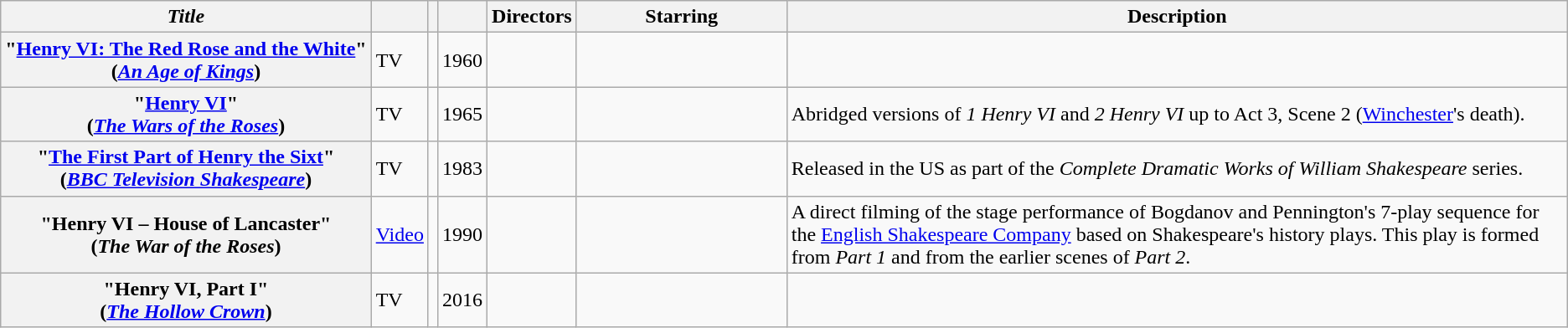<table class="wikitable sortable">
<tr>
<th scope="col"><em>Title</em></th>
<th scope="col"></th>
<th scope="col"></th>
<th scope="col"></th>
<th scope="col" class="unsortable">Directors</th>
<th scope="col" class="unsortable" style="min-width: 10em">Starring</th>
<th scope="col" class="unsortable" style="min-width: 15em">Description</th>
</tr>
<tr>
<th scope="row" style="white-space: nowrap">"<a href='#'>Henry VI: The Red Rose and the White</a>"<br>(<em><a href='#'>An Age of Kings</a></em>)</th>
<td>TV</td>
<td></td>
<td>1960</td>
<td></td>
<td></td>
<td></td>
</tr>
<tr>
<th scope="row" style="white-space: nowrap">"<a href='#'>Henry VI</a>"<br>(<em><a href='#'>The Wars of the Roses</a></em>)</th>
<td>TV</td>
<td></td>
<td>1965</td>
<td></td>
<td></td>
<td>Abridged versions of <em>1 Henry VI</em> and <em>2 Henry VI</em> up to Act 3, Scene 2 (<a href='#'>Winchester</a>'s death).</td>
</tr>
<tr>
<th scope="row" style="white-space: nowrap">"<a href='#'>The First Part of Henry the Sixt</a>"<br>(<em><a href='#'>BBC Television Shakespeare</a></em>)</th>
<td>TV</td>
<td></td>
<td>1983</td>
<td></td>
<td></td>
<td>Released in the US as part of the <em>Complete Dramatic Works of William Shakespeare</em> series.</td>
</tr>
<tr>
<th scope="row" style="white-space: nowrap">"Henry VI – House of Lancaster"<br>(<em>The War of the Roses</em>)</th>
<td><a href='#'>Video</a></td>
<td></td>
<td>1990</td>
<td></td>
<td></td>
<td>A direct filming of the stage performance of Bogdanov and Pennington's 7-play sequence for the <a href='#'>English Shakespeare Company</a> based on Shakespeare's history plays. This play is formed from <em>Part 1</em> and from the earlier scenes of <em>Part 2</em>.</td>
</tr>
<tr>
<th scope="row" style="white-space: nowrap">"Henry VI, Part I"<br>(<em><a href='#'>The Hollow Crown</a></em>)</th>
<td>TV</td>
<td></td>
<td>2016</td>
<td></td>
<td></td>
<td></td>
</tr>
</table>
